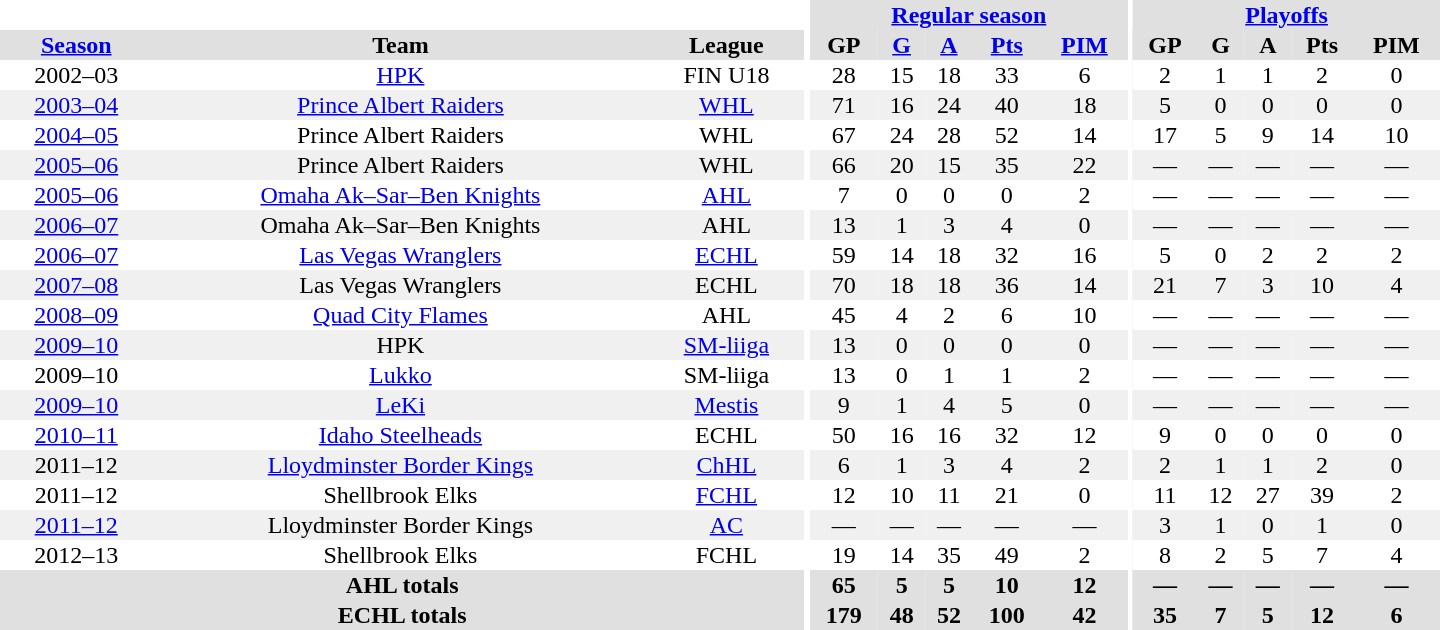<table border="0" cellpadding="1" cellspacing="0" style="text-align:center; width:60em">
<tr bgcolor="#e0e0e0">
<th colspan="3" bgcolor="#ffffff"></th>
<th rowspan="99" bgcolor="#ffffff"></th>
<th colspan="5"><a href='#'>Regular season</a></th>
<th rowspan="99" bgcolor="#ffffff"></th>
<th colspan="5"><a href='#'>Playoffs</a></th>
</tr>
<tr bgcolor="#e0e0e0">
<th><a href='#'>Season</a></th>
<th>Team</th>
<th>League</th>
<th>GP</th>
<th><a href='#'>G</a></th>
<th><a href='#'>A</a></th>
<th><a href='#'>Pts</a></th>
<th><a href='#'>PIM</a></th>
<th>GP</th>
<th>G</th>
<th>A</th>
<th>Pts</th>
<th>PIM</th>
</tr>
<tr>
<td>2002–03</td>
<td><a href='#'>HPK</a></td>
<td>FIN U18</td>
<td>28</td>
<td>15</td>
<td>18</td>
<td>33</td>
<td>6</td>
<td>2</td>
<td>1</td>
<td>1</td>
<td>2</td>
<td>0</td>
</tr>
<tr bgcolor="#f0f0f0">
<td><a href='#'>2003–04</a></td>
<td><a href='#'>Prince Albert Raiders</a></td>
<td><a href='#'>WHL</a></td>
<td>71</td>
<td>16</td>
<td>24</td>
<td>40</td>
<td>18</td>
<td>5</td>
<td>0</td>
<td>0</td>
<td>0</td>
<td>0</td>
</tr>
<tr>
<td><a href='#'>2004–05</a></td>
<td>Prince Albert Raiders</td>
<td>WHL</td>
<td>67</td>
<td>24</td>
<td>28</td>
<td>52</td>
<td>14</td>
<td>17</td>
<td>5</td>
<td>9</td>
<td>14</td>
<td>10</td>
</tr>
<tr bgcolor="#f0f0f0">
<td><a href='#'>2005–06</a></td>
<td>Prince Albert Raiders</td>
<td>WHL</td>
<td>66</td>
<td>20</td>
<td>15</td>
<td>35</td>
<td>22</td>
<td>—</td>
<td>—</td>
<td>—</td>
<td>—</td>
<td>—</td>
</tr>
<tr>
<td><a href='#'>2005–06</a></td>
<td><a href='#'>Omaha Ak–Sar–Ben Knights</a></td>
<td><a href='#'>AHL</a></td>
<td>7</td>
<td>0</td>
<td>0</td>
<td>0</td>
<td>2</td>
<td>—</td>
<td>—</td>
<td>—</td>
<td>—</td>
<td>—</td>
</tr>
<tr bgcolor="#f0f0f0">
<td><a href='#'>2006–07</a></td>
<td>Omaha Ak–Sar–Ben Knights</td>
<td>AHL</td>
<td>13</td>
<td>1</td>
<td>3</td>
<td>4</td>
<td>0</td>
<td>—</td>
<td>—</td>
<td>—</td>
<td>—</td>
<td>—</td>
</tr>
<tr>
<td><a href='#'>2006–07</a></td>
<td><a href='#'>Las Vegas Wranglers</a></td>
<td><a href='#'>ECHL</a></td>
<td>59</td>
<td>14</td>
<td>18</td>
<td>32</td>
<td>16</td>
<td>5</td>
<td>0</td>
<td>2</td>
<td>2</td>
<td>2</td>
</tr>
<tr bgcolor="#f0f0f0">
<td><a href='#'>2007–08</a></td>
<td>Las Vegas Wranglers</td>
<td>ECHL</td>
<td>70</td>
<td>18</td>
<td>18</td>
<td>36</td>
<td>14</td>
<td>21</td>
<td>7</td>
<td>3</td>
<td>10</td>
<td>4</td>
</tr>
<tr>
<td><a href='#'>2008–09</a></td>
<td><a href='#'>Quad City Flames</a></td>
<td>AHL</td>
<td>45</td>
<td>4</td>
<td>2</td>
<td>6</td>
<td>10</td>
<td>—</td>
<td>—</td>
<td>—</td>
<td>—</td>
<td>—</td>
</tr>
<tr bgcolor="#f0f0f0">
<td><a href='#'>2009–10</a></td>
<td>HPK</td>
<td><a href='#'>SM-liiga</a></td>
<td>13</td>
<td>0</td>
<td>0</td>
<td>0</td>
<td>0</td>
<td>—</td>
<td>—</td>
<td>—</td>
<td>—</td>
<td>—</td>
</tr>
<tr>
<td>2009–10</td>
<td><a href='#'>Lukko</a></td>
<td>SM-liiga</td>
<td>13</td>
<td>0</td>
<td>1</td>
<td>1</td>
<td>2</td>
<td>—</td>
<td>—</td>
<td>—</td>
<td>—</td>
<td>—</td>
</tr>
<tr bgcolor="#f0f0f0">
<td><a href='#'>2009–10</a></td>
<td><a href='#'>LeKi</a></td>
<td><a href='#'>Mestis</a></td>
<td>9</td>
<td>1</td>
<td>4</td>
<td>5</td>
<td>0</td>
<td>—</td>
<td>—</td>
<td>—</td>
<td>—</td>
<td>—</td>
</tr>
<tr>
<td><a href='#'>2010–11</a></td>
<td><a href='#'>Idaho Steelheads</a></td>
<td>ECHL</td>
<td>50</td>
<td>16</td>
<td>16</td>
<td>32</td>
<td>12</td>
<td>9</td>
<td>0</td>
<td>0</td>
<td>0</td>
<td>0</td>
</tr>
<tr bgcolor="#f0f0f0">
<td>2011–12</td>
<td><a href='#'>Lloydminster Border Kings</a></td>
<td><a href='#'>ChHL</a></td>
<td>6</td>
<td>1</td>
<td>3</td>
<td>4</td>
<td>2</td>
<td>2</td>
<td>1</td>
<td>1</td>
<td>2</td>
<td>0</td>
</tr>
<tr>
<td>2011–12</td>
<td>Shellbrook Elks</td>
<td><a href='#'>FCHL</a></td>
<td>12</td>
<td>10</td>
<td>11</td>
<td>21</td>
<td>0</td>
<td>11</td>
<td>12</td>
<td>27</td>
<td>39</td>
<td>2</td>
</tr>
<tr bgcolor="#f0f0f0">
<td><a href='#'>2011–12</a></td>
<td>Lloydminster Border Kings</td>
<td><a href='#'>AC</a></td>
<td>—</td>
<td>—</td>
<td>—</td>
<td>—</td>
<td>—</td>
<td>3</td>
<td>1</td>
<td>0</td>
<td>1</td>
<td>0</td>
</tr>
<tr>
<td>2012–13</td>
<td>Shellbrook Elks</td>
<td>FCHL</td>
<td>19</td>
<td>14</td>
<td>35</td>
<td>49</td>
<td>2</td>
<td>8</td>
<td>2</td>
<td>5</td>
<td>7</td>
<td>4</td>
</tr>
<tr bgcolor="#e0e0e0">
<th colspan="3">AHL totals</th>
<th>65</th>
<th>5</th>
<th>5</th>
<th>10</th>
<th>12</th>
<th>—</th>
<th>—</th>
<th>—</th>
<th>—</th>
<th>—</th>
</tr>
<tr bgcolor="#e0e0e0">
<th colspan="3">ECHL totals</th>
<th>179</th>
<th>48</th>
<th>52</th>
<th>100</th>
<th>42</th>
<th>35</th>
<th>7</th>
<th>5</th>
<th>12</th>
<th>6</th>
</tr>
</table>
